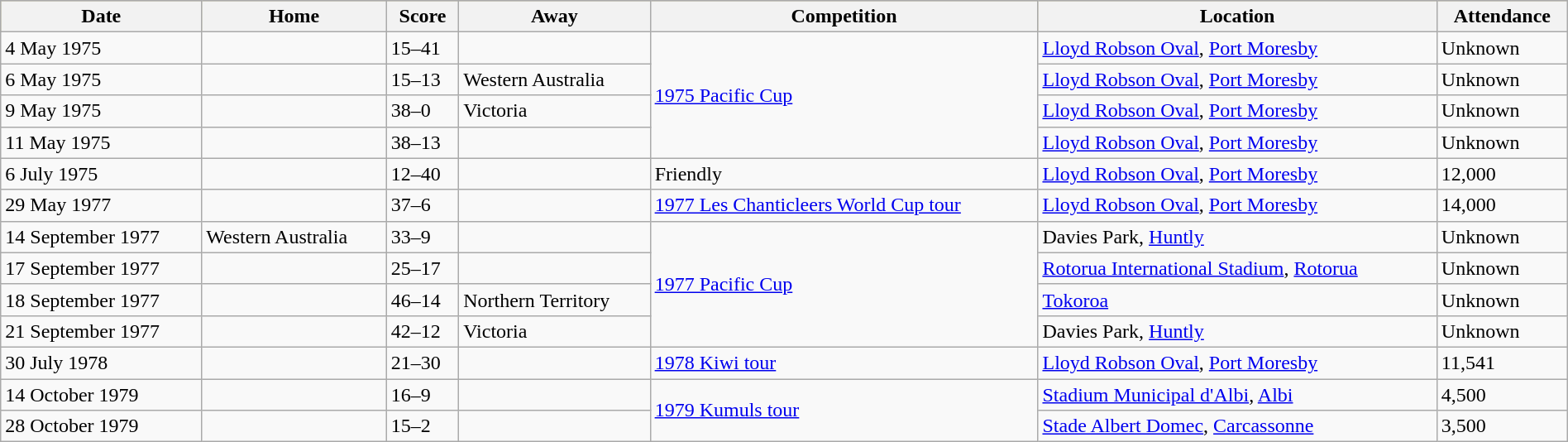<table class="wikitable" width=100%>
<tr bgcolor=#bdb76b>
<th>Date</th>
<th>Home</th>
<th>Score</th>
<th>Away</th>
<th>Competition</th>
<th>Location</th>
<th>Attendance</th>
</tr>
<tr>
<td>4 May 1975</td>
<td></td>
<td>15–41</td>
<td></td>
<td rowspan="4"><a href='#'>1975 Pacific Cup</a></td>
<td> <a href='#'>Lloyd Robson Oval</a>, <a href='#'>Port Moresby</a></td>
<td>Unknown</td>
</tr>
<tr>
<td>6 May 1975</td>
<td></td>
<td>15–13</td>
<td> Western Australia</td>
<td> <a href='#'>Lloyd Robson Oval</a>, <a href='#'>Port Moresby</a></td>
<td>Unknown</td>
</tr>
<tr>
<td>9 May 1975</td>
<td></td>
<td>38–0</td>
<td> Victoria</td>
<td> <a href='#'>Lloyd Robson Oval</a>, <a href='#'>Port Moresby</a></td>
<td>Unknown</td>
</tr>
<tr>
<td>11 May 1975</td>
<td></td>
<td>38–13</td>
<td></td>
<td> <a href='#'>Lloyd Robson Oval</a>, <a href='#'>Port Moresby</a></td>
<td>Unknown</td>
</tr>
<tr>
<td>6 July 1975</td>
<td></td>
<td>12–40</td>
<td></td>
<td>Friendly</td>
<td> <a href='#'>Lloyd Robson Oval</a>, <a href='#'>Port Moresby</a></td>
<td>12,000</td>
</tr>
<tr>
<td>29 May 1977</td>
<td></td>
<td>37–6</td>
<td></td>
<td><a href='#'>1977 Les Chanticleers World Cup tour</a></td>
<td> <a href='#'>Lloyd Robson Oval</a>, <a href='#'>Port Moresby</a></td>
<td>14,000</td>
</tr>
<tr>
<td>14 September 1977</td>
<td> Western Australia</td>
<td>33–9</td>
<td></td>
<td rowspan="4"><a href='#'>1977 Pacific Cup</a></td>
<td> Davies Park, <a href='#'>Huntly</a></td>
<td>Unknown</td>
</tr>
<tr>
<td>17 September 1977</td>
<td></td>
<td>25–17</td>
<td></td>
<td> <a href='#'>Rotorua International Stadium</a>, <a href='#'>Rotorua</a></td>
<td>Unknown</td>
</tr>
<tr>
<td>18 September 1977</td>
<td></td>
<td>46–14</td>
<td> Northern Territory</td>
<td> <a href='#'>Tokoroa</a></td>
<td>Unknown</td>
</tr>
<tr>
<td>21 September 1977</td>
<td></td>
<td>42–12</td>
<td> Victoria</td>
<td> Davies Park, <a href='#'>Huntly</a></td>
<td>Unknown</td>
</tr>
<tr>
<td>30 July 1978</td>
<td></td>
<td>21–30</td>
<td></td>
<td><a href='#'>1978 Kiwi tour</a></td>
<td> <a href='#'>Lloyd Robson Oval</a>, <a href='#'>Port Moresby</a></td>
<td>11,541</td>
</tr>
<tr>
<td>14 October 1979</td>
<td></td>
<td>16–9</td>
<td></td>
<td rowspan="2"><a href='#'>1979 Kumuls tour</a></td>
<td> <a href='#'>Stadium Municipal d'Albi</a>, <a href='#'>Albi</a></td>
<td>4,500</td>
</tr>
<tr>
<td>28 October 1979</td>
<td></td>
<td>15–2</td>
<td></td>
<td> <a href='#'>Stade Albert Domec</a>, <a href='#'>Carcassonne</a></td>
<td>3,500</td>
</tr>
</table>
